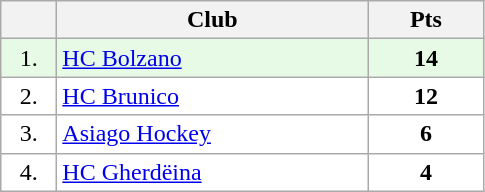<table class="wikitable">
<tr>
<th width="30"></th>
<th width="200">Club</th>
<th width="70">Pts</th>
</tr>
<tr bgcolor="#e6fae6" align="center">
<td>1.</td>
<td align="left"><a href='#'>HC Bolzano</a></td>
<td><strong>14</strong></td>
</tr>
<tr bgcolor="#FFFFFF" align="center">
<td>2.</td>
<td align="left"><a href='#'>HC Brunico</a></td>
<td><strong>12</strong></td>
</tr>
<tr bgcolor="#FFFFFF" align="center">
<td>3.</td>
<td align="left"><a href='#'>Asiago Hockey</a></td>
<td><strong>6</strong></td>
</tr>
<tr bgcolor="#FFFFFF" align="center">
<td>4.</td>
<td align="left"><a href='#'>HC Gherdëina</a></td>
<td><strong>4</strong></td>
</tr>
</table>
